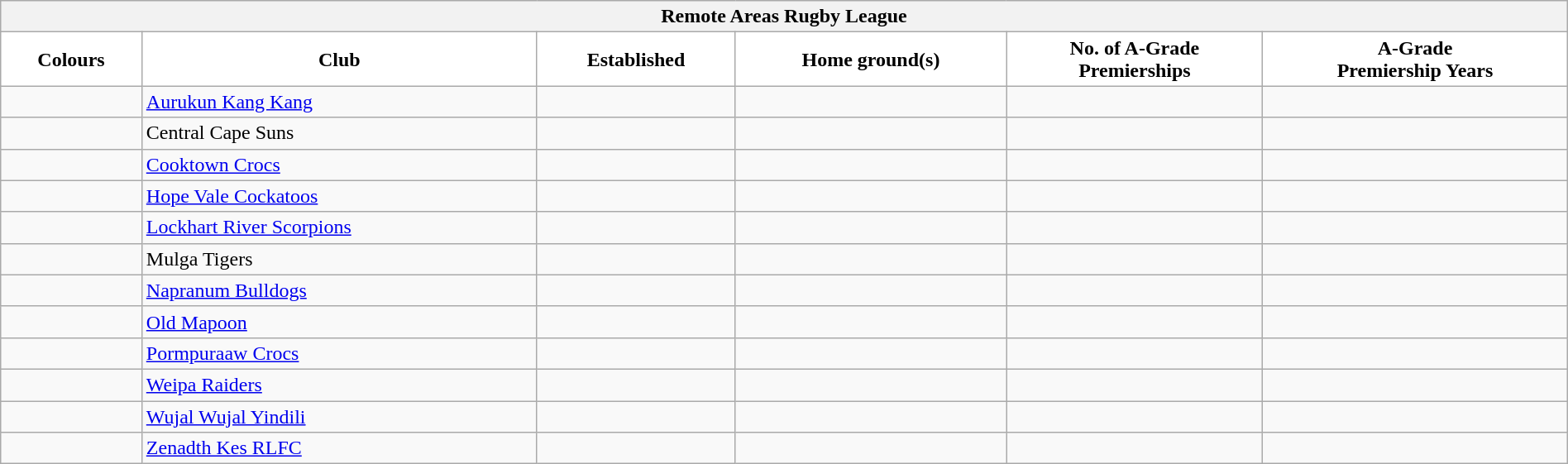<table class="wikitable" style="width:100%; text-align:left">
<tr>
<th colspan="6">Remote Areas Rugby League</th>
</tr>
<tr>
<th style="background:white">Colours</th>
<th style="background:white">Club</th>
<th style="background:white">Established</th>
<th style="background:white">Home ground(s)</th>
<th style="background:white">No. of A-Grade<br>Premierships</th>
<th style="background:white">A-Grade<br>Premiership Years</th>
</tr>
<tr>
<td></td>
<td><a href='#'>Aurukun Kang Kang</a></td>
<td></td>
<td></td>
<td></td>
<td></td>
</tr>
<tr>
<td></td>
<td>Central Cape Suns</td>
<td></td>
<td></td>
<td></td>
<td></td>
</tr>
<tr>
<td></td>
<td><a href='#'>Cooktown Crocs</a></td>
<td></td>
<td></td>
<td></td>
<td></td>
</tr>
<tr>
<td></td>
<td><a href='#'>Hope Vale Cockatoos</a></td>
<td></td>
<td></td>
<td></td>
<td></td>
</tr>
<tr>
<td></td>
<td><a href='#'>Lockhart River Scorpions</a></td>
<td></td>
<td></td>
<td></td>
<td></td>
</tr>
<tr>
<td></td>
<td>Mulga Tigers</td>
<td></td>
<td></td>
<td></td>
<td></td>
</tr>
<tr>
<td></td>
<td><a href='#'>Napranum Bulldogs</a></td>
<td></td>
<td></td>
<td></td>
<td></td>
</tr>
<tr>
<td></td>
<td><a href='#'>Old Mapoon</a></td>
<td></td>
<td></td>
<td></td>
<td></td>
</tr>
<tr>
<td></td>
<td><a href='#'>Pormpuraaw Crocs</a></td>
<td></td>
<td></td>
<td></td>
<td></td>
</tr>
<tr>
<td></td>
<td><a href='#'>Weipa Raiders</a></td>
<td></td>
<td></td>
<td></td>
<td></td>
</tr>
<tr>
<td></td>
<td><a href='#'>Wujal Wujal Yindili</a></td>
<td></td>
<td></td>
<td></td>
<td></td>
</tr>
<tr>
<td></td>
<td><a href='#'>Zenadth Kes RLFC</a></td>
<td></td>
<td></td>
<td></td>
<td></td>
</tr>
</table>
